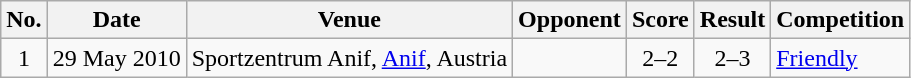<table class="wikitable sortable">
<tr>
<th scope="col">No.</th>
<th scope="col">Date</th>
<th scope="col">Venue</th>
<th scope="col">Opponent</th>
<th scope="col">Score</th>
<th scope="col">Result</th>
<th scope="col">Competition</th>
</tr>
<tr>
<td style="text-align:center">1</td>
<td>29 May 2010</td>
<td>Sportzentrum Anif, <a href='#'>Anif</a>, Austria</td>
<td></td>
<td style="text-align:center">2–2</td>
<td style="text-align:center">2–3</td>
<td><a href='#'>Friendly</a></td>
</tr>
</table>
